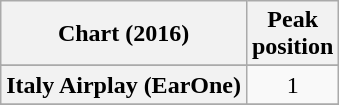<table class="wikitable sortable plainrowheaders" style="text-align:center;">
<tr>
<th scope="col">Chart (2016)</th>
<th scope="col">Peak<br>position</th>
</tr>
<tr>
</tr>
<tr>
<th scope="row">Italy Airplay (EarOne)</th>
<td>1</td>
</tr>
<tr>
</tr>
</table>
